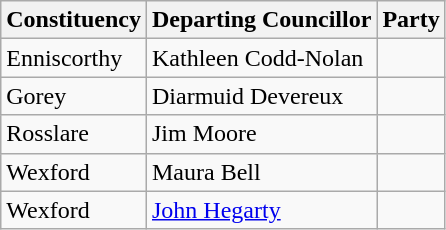<table class="wikitable sortable">
<tr>
<th>Constituency</th>
<th>Departing Councillor</th>
<th colspan="2">Party</th>
</tr>
<tr>
<td>Enniscorthy</td>
<td>Kathleen Codd-Nolan</td>
<td></td>
</tr>
<tr>
<td>Gorey</td>
<td>Diarmuid Devereux</td>
<td></td>
</tr>
<tr>
<td>Rosslare</td>
<td>Jim Moore</td>
<td></td>
</tr>
<tr>
<td>Wexford</td>
<td>Maura Bell</td>
<td></td>
</tr>
<tr>
<td>Wexford</td>
<td><a href='#'>John Hegarty</a></td>
<td></td>
</tr>
</table>
